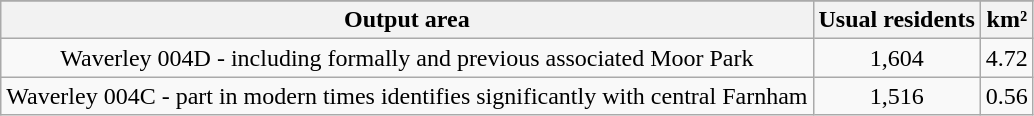<table class="wikitable">
<tr>
</tr>
<tr>
<th>Output area</th>
<th>Usual residents</th>
<th>km²</th>
</tr>
<tr align=center>
<td>Waverley 004D - including formally and previous associated Moor Park</td>
<td>1,604</td>
<td>4.72</td>
</tr>
<tr align=center>
<td>Waverley 004C - part in modern times identifies significantly with central Farnham</td>
<td>1,516</td>
<td>0.56</td>
</tr>
</table>
